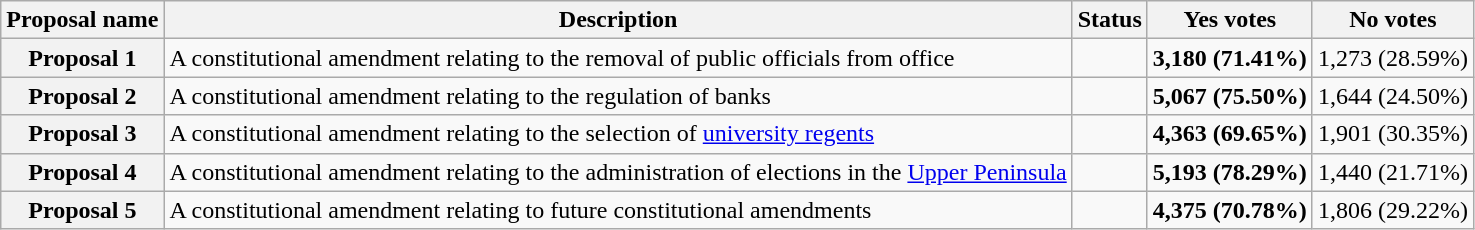<table class="wikitable sortable plainrowheaders">
<tr>
<th scope="col">Proposal name</th>
<th class="unsortable" scope="col">Description</th>
<th scope="col">Status</th>
<th scope="col">Yes votes</th>
<th scope="col">No votes</th>
</tr>
<tr>
<th scope="row">Proposal 1</th>
<td>A constitutional amendment relating to the removal of public officials from office</td>
<td></td>
<td><strong>3,180 (71.41%)</strong></td>
<td>1,273 (28.59%)</td>
</tr>
<tr>
<th scope="row">Proposal 2</th>
<td>A constitutional amendment relating to the regulation of banks</td>
<td></td>
<td><strong>5,067 (75.50%)</strong></td>
<td>1,644 (24.50%)</td>
</tr>
<tr>
<th scope="row">Proposal 3</th>
<td>A constitutional amendment relating to the selection of <a href='#'>university regents</a></td>
<td></td>
<td><strong>4,363 (69.65%)</strong></td>
<td>1,901 (30.35%)</td>
</tr>
<tr>
<th scope="row">Proposal 4</th>
<td>A constitutional amendment relating to the administration of elections in the <a href='#'>Upper Peninsula</a></td>
<td></td>
<td><strong>5,193 (78.29%)</strong></td>
<td>1,440 (21.71%)</td>
</tr>
<tr>
<th scope="row">Proposal 5</th>
<td>A constitutional amendment relating to future constitutional amendments</td>
<td></td>
<td><strong>4,375 (70.78%)</strong></td>
<td>1,806 (29.22%)</td>
</tr>
</table>
